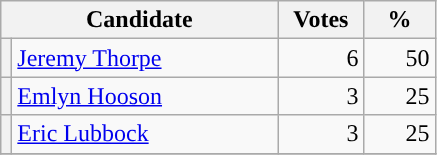<table class="wikitable">
<tr>
<th colspan="2" style="width: 170px">Candidate</th>
<th style="width: 50px">Votes</th>
<th style="width: 40px">%</th>
</tr>
<tr>
<th style="background-color: "></th>
<td style="width: 170px"><a href='#'>Jeremy Thorpe</a> </td>
<td align="right">6</td>
<td align="right">50</td>
</tr>
<tr>
<th style="background-color: "></th>
<td style="width: 170px"><a href='#'>Emlyn Hooson</a></td>
<td align="right">3</td>
<td align="right">25</td>
</tr>
<tr>
<th style="background-color: "></th>
<td style="width: 170px"><a href='#'>Eric Lubbock</a></td>
<td align="right">3</td>
<td align="right">25</td>
</tr>
<tr>
</tr>
</table>
